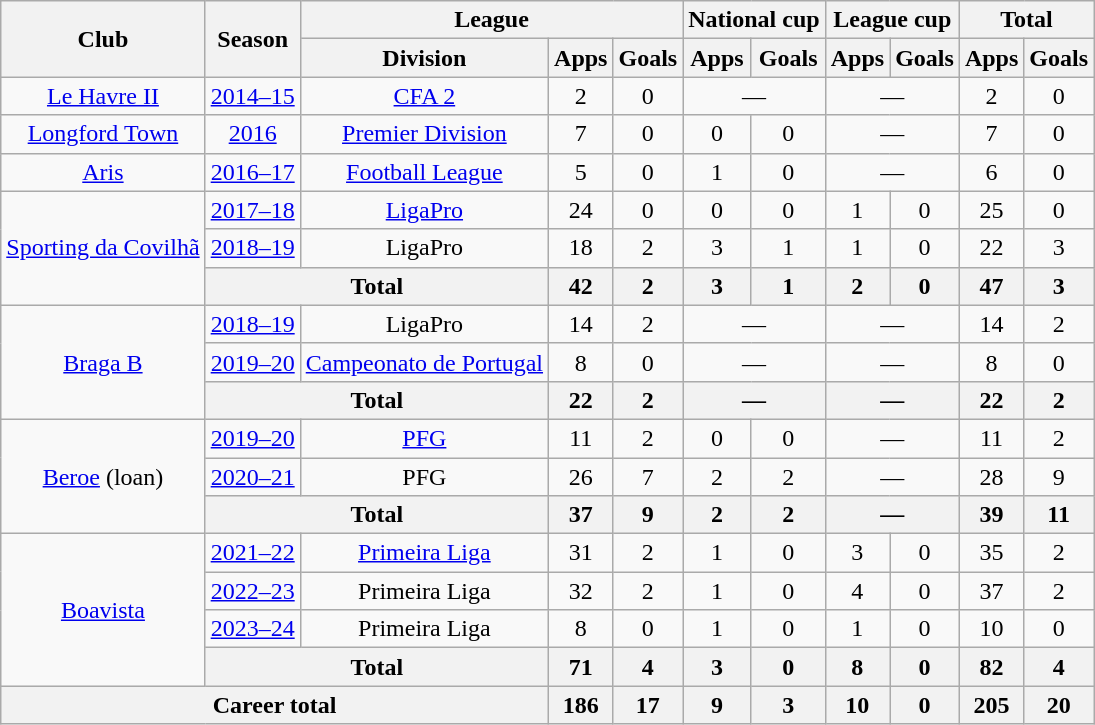<table class="wikitable" style="text-align:center">
<tr>
<th rowspan="2">Club</th>
<th rowspan="2">Season</th>
<th colspan="3">League</th>
<th colspan="2">National cup</th>
<th colspan="2">League cup</th>
<th colspan="2">Total</th>
</tr>
<tr>
<th>Division</th>
<th>Apps</th>
<th>Goals</th>
<th>Apps</th>
<th>Goals</th>
<th>Apps</th>
<th>Goals</th>
<th>Apps</th>
<th>Goals</th>
</tr>
<tr>
<td><a href='#'>Le Havre II</a></td>
<td><a href='#'>2014–15</a></td>
<td><a href='#'>CFA 2</a></td>
<td>2</td>
<td>0</td>
<td colspan="2">—</td>
<td colspan="2">—</td>
<td>2</td>
<td>0</td>
</tr>
<tr>
<td><a href='#'>Longford Town</a></td>
<td><a href='#'>2016</a></td>
<td><a href='#'>Premier Division</a></td>
<td>7</td>
<td>0</td>
<td>0</td>
<td>0</td>
<td colspan="2">—</td>
<td>7</td>
<td>0</td>
</tr>
<tr>
<td><a href='#'>Aris</a></td>
<td><a href='#'>2016–17</a></td>
<td><a href='#'>Football League</a></td>
<td>5</td>
<td>0</td>
<td>1</td>
<td>0</td>
<td colspan="2">—</td>
<td>6</td>
<td>0</td>
</tr>
<tr>
<td rowspan="3"><a href='#'>Sporting da Covilhã</a></td>
<td><a href='#'>2017–18</a></td>
<td><a href='#'>LigaPro</a></td>
<td>24</td>
<td>0</td>
<td>0</td>
<td>0</td>
<td>1</td>
<td>0</td>
<td>25</td>
<td>0</td>
</tr>
<tr>
<td><a href='#'>2018–19</a></td>
<td>LigaPro</td>
<td>18</td>
<td>2</td>
<td>3</td>
<td>1</td>
<td>1</td>
<td>0</td>
<td>22</td>
<td>3</td>
</tr>
<tr>
<th colspan="2">Total</th>
<th>42</th>
<th>2</th>
<th>3</th>
<th>1</th>
<th>2</th>
<th>0</th>
<th>47</th>
<th>3</th>
</tr>
<tr>
<td rowspan="3"><a href='#'>Braga B</a></td>
<td><a href='#'>2018–19</a></td>
<td>LigaPro</td>
<td>14</td>
<td>2</td>
<td colspan="2">—</td>
<td colspan="2">—</td>
<td>14</td>
<td>2</td>
</tr>
<tr>
<td><a href='#'>2019–20</a></td>
<td><a href='#'>Campeonato de Portugal</a></td>
<td>8</td>
<td>0</td>
<td colspan="2">—</td>
<td colspan="2">—</td>
<td>8</td>
<td>0</td>
</tr>
<tr>
<th colspan="2">Total</th>
<th>22</th>
<th>2</th>
<th colspan="2">—</th>
<th colspan="2">—</th>
<th>22</th>
<th>2</th>
</tr>
<tr>
<td rowspan="3"><a href='#'>Beroe</a> (loan)</td>
<td><a href='#'>2019–20</a></td>
<td><a href='#'>PFG</a></td>
<td>11</td>
<td>2</td>
<td>0</td>
<td>0</td>
<td colspan="2">—</td>
<td>11</td>
<td>2</td>
</tr>
<tr>
<td><a href='#'>2020–21</a></td>
<td>PFG</td>
<td>26</td>
<td>7</td>
<td>2</td>
<td>2</td>
<td colspan="2">—</td>
<td>28</td>
<td>9</td>
</tr>
<tr>
<th colspan="2">Total</th>
<th>37</th>
<th>9</th>
<th>2</th>
<th>2</th>
<th colspan="2">—</th>
<th>39</th>
<th>11</th>
</tr>
<tr>
<td rowspan="4"><a href='#'>Boavista</a></td>
<td><a href='#'>2021–22</a></td>
<td><a href='#'>Primeira Liga</a></td>
<td>31</td>
<td>2</td>
<td>1</td>
<td>0</td>
<td>3</td>
<td>0</td>
<td>35</td>
<td>2</td>
</tr>
<tr>
<td><a href='#'>2022–23</a></td>
<td>Primeira Liga</td>
<td>32</td>
<td>2</td>
<td>1</td>
<td>0</td>
<td>4</td>
<td>0</td>
<td>37</td>
<td>2</td>
</tr>
<tr>
<td><a href='#'>2023–24</a></td>
<td>Primeira Liga</td>
<td>8</td>
<td>0</td>
<td>1</td>
<td>0</td>
<td>1</td>
<td>0</td>
<td>10</td>
<td>0</td>
</tr>
<tr>
<th colspan="2">Total</th>
<th>71</th>
<th>4</th>
<th>3</th>
<th>0</th>
<th>8</th>
<th>0</th>
<th>82</th>
<th>4</th>
</tr>
<tr>
<th colspan="3">Career total</th>
<th>186</th>
<th>17</th>
<th>9</th>
<th>3</th>
<th>10</th>
<th>0</th>
<th>205</th>
<th>20</th>
</tr>
</table>
